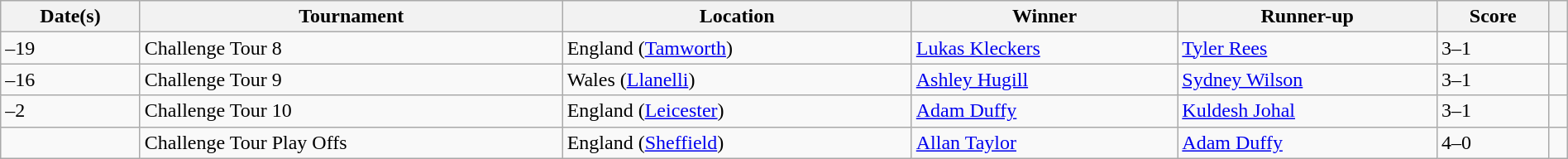<table class="sortable wikitable" width="100%" cellpadding="5" style="margin: 1em auto 1em auto">
<tr>
<th scope="col">Date(s)</th>
<th scope="col">Tournament</th>
<th scope="col">Location</th>
<th scope="col" class="unsortable">Winner</th>
<th scope="col" class="unsortable">Runner-up</th>
<th scope="col" class="unsortable">Score</th>
<th scope="col" class="unsortable"></th>
</tr>
<tr>
<td>–19</td>
<td>Challenge Tour 8</td>
<td>England (<a href='#'>Tamworth</a>)</td>
<td><a href='#'>Lukas Kleckers</a></td>
<td><a href='#'>Tyler Rees</a></td>
<td>3–1</td>
<td style="text-align:center;"></td>
</tr>
<tr>
<td>–16</td>
<td>Challenge Tour 9</td>
<td>Wales (<a href='#'>Llanelli</a>)</td>
<td><a href='#'>Ashley Hugill</a></td>
<td><a href='#'>Sydney Wilson</a></td>
<td>3–1</td>
<td style="text-align:center;"></td>
</tr>
<tr>
<td>–2</td>
<td>Challenge Tour 10</td>
<td>England (<a href='#'>Leicester</a>)</td>
<td><a href='#'>Adam Duffy</a></td>
<td><a href='#'>Kuldesh Johal</a></td>
<td>3–1</td>
<td style="text-align:center;"></td>
</tr>
<tr>
<td></td>
<td>Challenge Tour Play Offs</td>
<td>England (<a href='#'>Sheffield</a>)</td>
<td><a href='#'>Allan Taylor</a></td>
<td><a href='#'>Adam Duffy</a></td>
<td>4–0</td>
<td style="text-align:center;"></td>
</tr>
</table>
